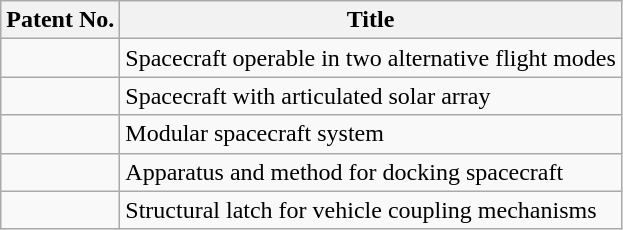<table class="wikitable">
<tr>
<th scope="col">Patent No.</th>
<th scope="col">Title</th>
</tr>
<tr>
<td></td>
<td>Spacecraft operable in two alternative flight modes</td>
</tr>
<tr>
<td></td>
<td>Spacecraft with articulated solar array</td>
</tr>
<tr>
<td></td>
<td>Modular spacecraft system</td>
</tr>
<tr>
<td></td>
<td>Apparatus and method for docking spacecraft</td>
</tr>
<tr>
<td></td>
<td>Structural latch for vehicle coupling mechanisms</td>
</tr>
</table>
